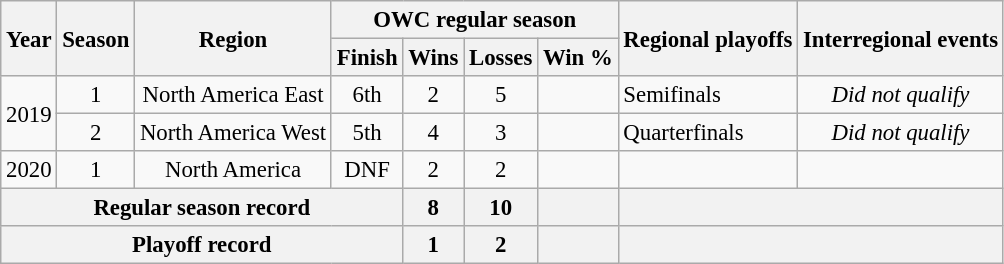<table class="wikitable" style="text-align:center; font-size:95%;">
<tr>
<th rowspan="2">Year</th>
<th rowspan="2">Season</th>
<th rowspan="2">Region</th>
<th colspan="4">OWC regular season</th>
<th rowspan="2">Regional playoffs</th>
<th rowspan="2">Interregional events</th>
</tr>
<tr>
<th>Finish</th>
<th>Wins</th>
<th>Losses</th>
<th>Win %</th>
</tr>
<tr>
<td rowspan="2">2019</td>
<td>1</td>
<td>North America East</td>
<td>6th</td>
<td>2</td>
<td>5</td>
<td></td>
<td style="text-align:left;">Semifinals</td>
<td><em>Did not qualify</em></td>
</tr>
<tr>
<td>2</td>
<td>North America West</td>
<td>5th</td>
<td>4</td>
<td>3</td>
<td></td>
<td style="text-align:left;">Quarterfinals</td>
<td><em>Did not qualify</em></td>
</tr>
<tr>
<td>2020</td>
<td>1</td>
<td>North America</td>
<td>DNF</td>
<td>2</td>
<td>2</td>
<td></td>
<td></td>
<td></td>
</tr>
<tr>
<th colspan="4">Regular season record</th>
<th>8</th>
<th>10</th>
<th></th>
<th colspan="3"></th>
</tr>
<tr>
<th colspan="4">Playoff record</th>
<th>1</th>
<th>2</th>
<th></th>
<th colspan="3"></th>
</tr>
</table>
